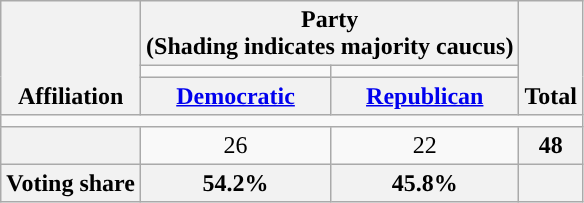<table class=wikitable style="text-align:center">
<tr style="vertical-align:bottom;">
<th rowspan=3>Affiliation</th>
<th colspan=2>Party <div>(Shading indicates majority caucus)</div></th>
<th rowspan=3>Total</th>
</tr>
<tr style="height:5px">
<td style="background-color:"></td>
<td style="background-color:"></td>
</tr>
<tr>
<th><a href='#'>Democratic</a></th>
<th><a href='#'>Republican</a></th>
</tr>
<tr>
<td colspan=5></td>
</tr>
<tr>
<th nowrap style="font-size:80%"></th>
<td>26</td>
<td>22</td>
<th>48</th>
</tr>
<tr>
<th>Voting share</th>
<th>54.2%</th>
<th>45.8%</th>
<th colspan=2></th>
</tr>
</table>
